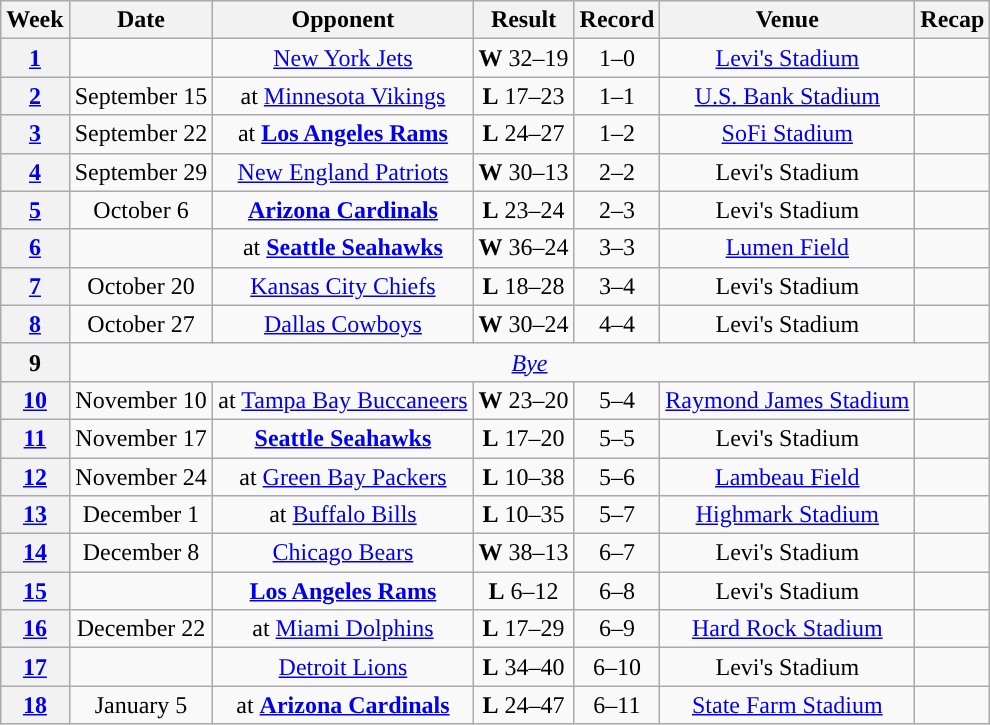<table class="wikitable" style="text-align:center">
<tr>
<th>Week</th>
<th>Date</th>
<th>Opponent</th>
<th>Result</th>
<th>Record</th>
<th>Venue</th>
<th>Recap</th>
</tr>
<tr>
<th><a href='#'>1</a></th>
<td></td>
<td><a href='#'>New York Jets</a></td>
<td><strong>W</strong> 32–19</td>
<td>1–0</td>
<td><a href='#'>Levi's Stadium</a></td>
<td></td>
</tr>
<tr>
<th><a href='#'>2</a></th>
<td>September 15</td>
<td>at <a href='#'>Minnesota Vikings</a></td>
<td><strong>L</strong> 17–23</td>
<td>1–1</td>
<td><a href='#'>U.S. Bank Stadium</a></td>
<td></td>
</tr>
<tr>
<th><a href='#'>3</a></th>
<td>September 22</td>
<td>at <strong><a href='#'>Los Angeles Rams</a></strong></td>
<td><strong>L</strong> 24–27</td>
<td>1–2</td>
<td><a href='#'>SoFi Stadium</a></td>
<td></td>
</tr>
<tr>
<th><a href='#'>4</a></th>
<td>September 29</td>
<td><a href='#'>New England Patriots</a></td>
<td><strong>W</strong> 30–13</td>
<td>2–2</td>
<td>Levi's Stadium</td>
<td></td>
</tr>
<tr>
<th><a href='#'>5</a></th>
<td>October 6</td>
<td><strong><a href='#'>Arizona Cardinals</a></strong></td>
<td><strong>L</strong> 23–24</td>
<td>2–3</td>
<td>Levi's Stadium</td>
<td></td>
</tr>
<tr>
<th><a href='#'>6</a></th>
<td></td>
<td>at <strong><a href='#'>Seattle Seahawks</a></strong></td>
<td><strong>W</strong> 36–24</td>
<td>3–3</td>
<td><a href='#'>Lumen Field</a></td>
<td></td>
</tr>
<tr>
<th><a href='#'>7</a></th>
<td>October 20</td>
<td><a href='#'>Kansas City Chiefs</a></td>
<td><strong>L</strong> 18–28</td>
<td>3–4</td>
<td>Levi's Stadium</td>
<td></td>
</tr>
<tr>
<th><a href='#'>8</a></th>
<td>October 27</td>
<td><a href='#'>Dallas Cowboys</a></td>
<td><strong>W</strong> 30–24</td>
<td>4–4</td>
<td>Levi's Stadium</td>
<td></td>
</tr>
<tr>
<th>9</th>
<td colspan="6"><em><a href='#'>Bye</a></em></td>
</tr>
<tr>
<th><a href='#'>10</a></th>
<td>November 10</td>
<td>at <a href='#'>Tampa Bay Buccaneers</a></td>
<td><strong>W</strong> 23–20</td>
<td>5–4</td>
<td><a href='#'>Raymond James Stadium</a></td>
<td></td>
</tr>
<tr>
<th><a href='#'>11</a></th>
<td>November 17</td>
<td><strong><a href='#'>Seattle Seahawks</a></strong></td>
<td><strong>L</strong> 17–20</td>
<td>5–5</td>
<td>Levi's Stadium</td>
<td></td>
</tr>
<tr>
<th><a href='#'>12</a></th>
<td>November 24</td>
<td>at <a href='#'>Green Bay Packers</a></td>
<td><strong>L</strong> 10–38</td>
<td>5–6</td>
<td><a href='#'>Lambeau Field</a></td>
<td></td>
</tr>
<tr>
<th><a href='#'>13</a></th>
<td>December 1</td>
<td>at <a href='#'>Buffalo Bills</a></td>
<td><strong>L</strong> 10–35</td>
<td>5–7</td>
<td><a href='#'>Highmark Stadium</a></td>
<td></td>
</tr>
<tr>
<th><a href='#'>14</a></th>
<td>December 8</td>
<td><a href='#'>Chicago Bears</a></td>
<td><strong>W</strong> 38–13</td>
<td>6–7</td>
<td>Levi's Stadium</td>
<td></td>
</tr>
<tr>
<th><a href='#'>15</a></th>
<td></td>
<td><strong><a href='#'>Los Angeles Rams</a></strong></td>
<td><strong>L</strong> 6–12</td>
<td>6–8</td>
<td>Levi's Stadium</td>
<td></td>
</tr>
<tr>
<th><a href='#'>16</a></th>
<td>December 22</td>
<td>at <a href='#'>Miami Dolphins</a></td>
<td><strong>L</strong> 17–29</td>
<td>6–9</td>
<td><a href='#'>Hard Rock Stadium</a></td>
<td></td>
</tr>
<tr>
<th><a href='#'>17</a></th>
<td></td>
<td><a href='#'>Detroit Lions</a></td>
<td><strong>L</strong> 34–40</td>
<td>6–10</td>
<td>Levi's Stadium</td>
<td></td>
</tr>
<tr>
<th><a href='#'>18</a></th>
<td>January 5</td>
<td>at <strong><a href='#'>Arizona Cardinals</a></strong></td>
<td><strong>L</strong> 24–47</td>
<td>6–11</td>
<td><a href='#'>State Farm Stadium</a></td>
<td></td>
</tr>
</table>
